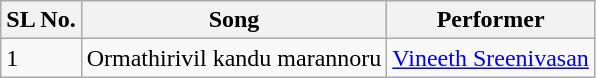<table class="wikitable">
<tr>
<th>SL No.</th>
<th>Song</th>
<th>Performer</th>
</tr>
<tr>
<td>1</td>
<td>Ormathirivil kandu marannoru</td>
<td><a href='#'>Vineeth Sreenivasan</a></td>
</tr>
</table>
